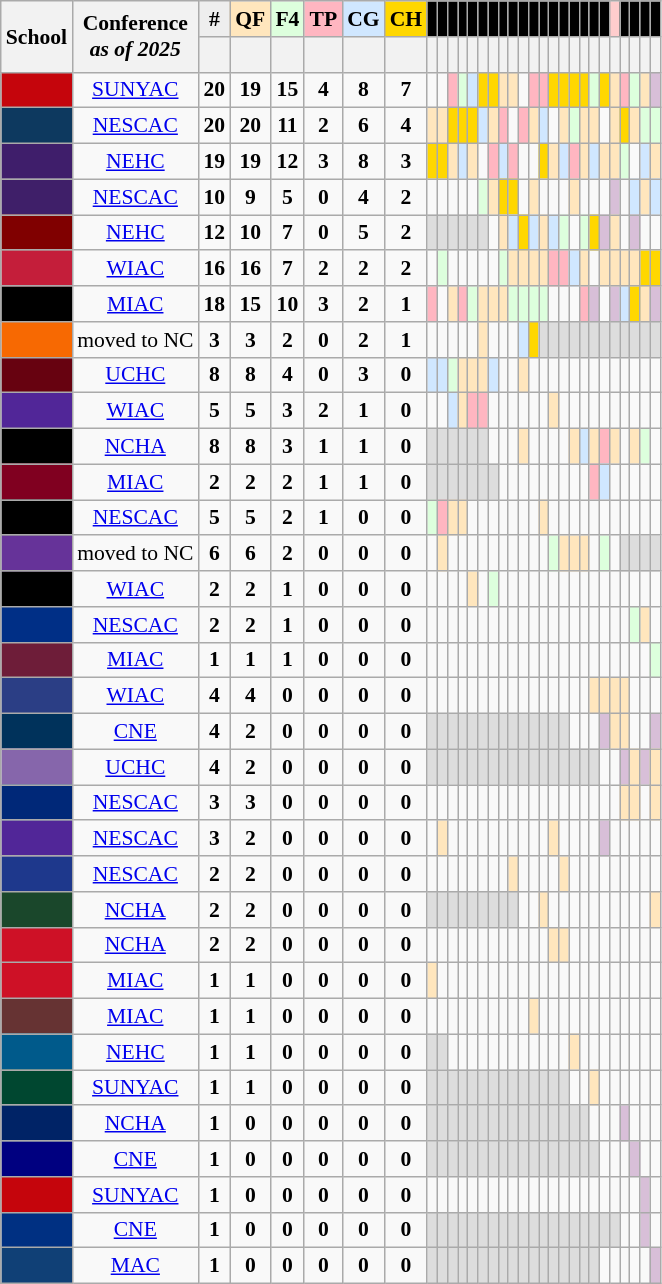<table class="wikitable sortable sticky-table-head sticky-table-col1" style="font-size:90%; text-align: center;">
<tr>
<th rowspan=2>School</th>
<th rowspan=2>Conference<br><em>as of 2025</em></th>
<th style="background: #EEEEEE;">#</th>
<th style="background: #FFE6BD;">QF</th>
<th style="background: #ddffdd;">F4</th>
<th style="background: #FFB6C1;">TP</th>
<th style="background: #D0E7FF;">CG</th>
<th style="background: gold;">CH</th>
<th style="background: #000000;"><a href='#'></a></th>
<th style="background: #000000;"><a href='#'></a></th>
<th style="background: #000000;"><a href='#'></a></th>
<th style="background: #000000;"><a href='#'></a></th>
<th style="background: #000000;"><a href='#'></a></th>
<th style="background: #000000;"><a href='#'></a></th>
<th style="background: #000000;"><a href='#'></a></th>
<th style="background: #000000;"><a href='#'></a></th>
<th style="background: #000000;"><a href='#'></a></th>
<th style="background: #000000;"><a href='#'></a></th>
<th style="background: #000000;"><a href='#'></a></th>
<th style="background: #000000;"><a href='#'></a></th>
<th style="background: #000000;"><a href='#'></a></th>
<th style="background: #000000;"><a href='#'></a></th>
<th style="background: #000000;"><a href='#'></a></th>
<th style="background: #000000;"><a href='#'></a></th>
<th style="background: #000000;"><a href='#'></a></th>
<th style="background: #000000;"><a href='#'></a></th>
<th style="background: #FFCDCD;"><a href='#'></a></th>
<th style="background: #000000;"><a href='#'></a></th>
<th style="background: #000000;"><a href='#'></a></th>
<th style="background: #000000;"><a href='#'></a></th>
<th style="background: #000000;"><a href='#'></a></th>
</tr>
<tr>
<th class="sticky-table-none"><br></th>
<th></th>
<th></th>
<th></th>
<th></th>
<th></th>
<th></th>
<th></th>
<th></th>
<th></th>
<th></th>
<th></th>
<th></th>
<th></th>
<th></th>
<th></th>
<th></th>
<th></th>
<th></th>
<th></th>
<th></th>
<th></th>
<th></th>
<th></th>
<th></th>
<th></th>
<th></th>
<th></th>
<th></th>
</tr>
<tr>
<td style="background: #C5050C;"><strong></strong></td>
<td><a href='#'>SUNYAC</a></td>
<td><strong>20</strong></td>
<td><strong>19</strong></td>
<td><strong>15</strong></td>
<td><strong>4</strong></td>
<td><strong>8</strong></td>
<td><strong>7</strong></td>
<td></td>
<td></td>
<td style="background:#FFB6C1"></td>
<td style="background:#ddffdd"></td>
<td style="background:#D0E7FF"></td>
<td style="background:gold;"><strong></strong></td>
<td style="background:gold;"><strong></strong></td>
<td style="background:#FFE6BD"></td>
<td style="background:#FFE6BD"></td>
<td></td>
<td style="background:#FFB6C1"></td>
<td style="background:#FFB6C1"></td>
<td style="background:gold;"><strong></strong></td>
<td style="background:gold;"><strong></strong></td>
<td style="background:gold;"><strong></strong></td>
<td style="background:gold;"><strong></strong></td>
<td style="background:#ddffdd"></td>
<td style="background:gold;"><strong></strong></td>
<td style="background:#FFE6BD"></td>
<td style="background:#FFB6C1"></td>
<td style="background:#ddffdd"></td>
<td style="background:#FFE6BD"></td>
<td style="background:#D8BFD8"></td>
</tr>
<tr>
<td style="background: #0D395F;"><strong></strong></td>
<td><a href='#'>NESCAC</a></td>
<td><strong>20</strong></td>
<td><strong>20</strong></td>
<td><strong>11</strong></td>
<td><strong>2</strong></td>
<td><strong>6</strong></td>
<td><strong>4</strong></td>
<td style="background:#FFE6BD"></td>
<td style="background:#FFE6BD"></td>
<td style="background:gold;"><strong></strong></td>
<td style="background:gold;"><strong></strong></td>
<td style="background:gold;"><strong></strong></td>
<td style="background:#D0E7FF"></td>
<td style="background:#FFE6BD"></td>
<td style="background:#FFB6C1"></td>
<td></td>
<td style="background:#FFB6C1"></td>
<td style="background:#FFE6BD"></td>
<td style="background:#D0E7FF"></td>
<td></td>
<td style="background:#FFE6BD"></td>
<td style="background:#ddffdd"></td>
<td style="background:#FFE6BD"></td>
<td style="background:#FFE6BD"></td>
<td></td>
<td style="background:#FFE6BD"></td>
<td style="background:gold;"><strong></strong></td>
<td style="background:#FFE6BD"></td>
<td style="background:#ddffdd"></td>
<td style="background:#ddffdd"></td>
</tr>
<tr>
<td style="background: #3f1e6b;"><strong></strong></td>
<td><a href='#'>NEHC</a></td>
<td><strong>19</strong></td>
<td><strong>19</strong></td>
<td><strong>12</strong></td>
<td><strong>3</strong></td>
<td><strong>8</strong></td>
<td><strong>3</strong></td>
<td style="background:gold;"><strong></strong></td>
<td style="background:gold;"><strong></strong></td>
<td style="background:#FFE6BD"></td>
<td style="background:#D0E7FF"></td>
<td style="background:#FFE6BD"></td>
<td></td>
<td style="background:#FFB6C1"></td>
<td style="background:#D0E7FF"></td>
<td style="background:#FFB6C1"></td>
<td></td>
<td></td>
<td style="background:gold;"><strong></strong></td>
<td style="background:#FFE6BD"></td>
<td style="background:#D0E7FF"></td>
<td style="background:#FFB6C1"></td>
<td style="background:#FFE6BD"></td>
<td style="background:#D0E7FF"></td>
<td style="background:#FFE6BD"></td>
<td style="background:#FFE6BD"></td>
<td style="background:#ddffdd"></td>
<td></td>
<td style="background:#D0E7FF"></td>
<td style="background:#FFE6BD"></td>
</tr>
<tr>
<td style="background: #3f1f69;"><strong></strong></td>
<td><a href='#'>NESCAC</a></td>
<td><strong>10</strong></td>
<td><strong>9</strong></td>
<td><strong>5</strong></td>
<td><strong>0</strong></td>
<td><strong>4</strong></td>
<td><strong>2</strong></td>
<td></td>
<td></td>
<td></td>
<td></td>
<td></td>
<td style="background:#ddffdd"></td>
<td style="background:#FFE6BD"></td>
<td style="background:gold;"><strong></strong></td>
<td style="background:gold;"><strong></strong></td>
<td></td>
<td style="background:#FFE6BD"></td>
<td></td>
<td></td>
<td></td>
<td style="background:#FFE6BD"></td>
<td></td>
<td></td>
<td></td>
<td style="background:#D8BFD8"></td>
<td></td>
<td style="background:#D0E7FF"></td>
<td style="background:#FFE6BD"></td>
<td style="background:#D0E7FF"></td>
</tr>
<tr>
<td style="background: #800000;"><strong></strong></td>
<td><a href='#'>NEHC</a></td>
<td><strong>12</strong></td>
<td><strong>10</strong></td>
<td><strong>7</strong></td>
<td><strong>0</strong></td>
<td><strong>5</strong></td>
<td><strong>2</strong></td>
<td style="background:#dddddd"></td>
<td style="background:#dddddd"></td>
<td style="background:#dddddd"></td>
<td style="background:#dddddd"></td>
<td style="background:#dddddd"></td>
<td style="background:#dddddd"></td>
<td></td>
<td style="background:#FFE6BD"></td>
<td style="background:#D0E7FF"></td>
<td style="background:gold;"><strong></strong></td>
<td style="background:#D0E7FF"></td>
<td style="background:#FFE6BD"></td>
<td style="background:#D0E7FF"></td>
<td style="background:#ddffdd"></td>
<td></td>
<td style="background:#ddffdd"></td>
<td style="background:gold;"><strong></strong></td>
<td style="background:#D8BFD8"></td>
<td style="background:#FFE6BD"></td>
<td></td>
<td style="background:#D8BFD8"></td>
<td></td>
<td></td>
</tr>
<tr>
<td style="background: #C41E3A;"><strong></strong></td>
<td><a href='#'>WIAC</a></td>
<td><strong>16</strong></td>
<td><strong>16</strong></td>
<td><strong>7</strong></td>
<td><strong>2</strong></td>
<td><strong>2</strong></td>
<td><strong>2</strong></td>
<td></td>
<td style="background:#ddffdd"></td>
<td></td>
<td></td>
<td></td>
<td></td>
<td></td>
<td style="background:#ddffdd"></td>
<td style="background:#FFE6BD"></td>
<td style="background:#FFE6BD"></td>
<td style="background:#FFE6BD"></td>
<td style="background:#FFE6BD"></td>
<td style="background:#FFB6C1"></td>
<td style="background:#FFB6C1"></td>
<td style="background:#D0E7FF"></td>
<td style="background:#FFE6BD"></td>
<td></td>
<td style="background:#FFE6BD"></td>
<td style="background:#FFE6BD"></td>
<td style="background:#FFE6BD"></td>
<td style="background:#FFE6BD"></td>
<td style="background:gold;"><strong></strong></td>
<td style="background:gold;"><strong></strong></td>
</tr>
<tr>
<td style="background: #000000;"><strong></strong></td>
<td><a href='#'>MIAC</a></td>
<td><strong>18</strong></td>
<td><strong>15</strong></td>
<td><strong>10</strong></td>
<td><strong>3</strong></td>
<td><strong>2</strong></td>
<td><strong>1</strong></td>
<td style="background:#FFB6C1"></td>
<td></td>
<td style="background:#FFE6BD"></td>
<td style="background:#FFB6C1"></td>
<td style="background:#ddffdd"></td>
<td style="background:#FFE6BD"></td>
<td style="background:#FFE6BD"></td>
<td style="background:#FFE6BD"></td>
<td style="background:#ddffdd"></td>
<td style="background:#ddffdd"></td>
<td style="background:#ddffdd"></td>
<td style="background:#ddffdd"></td>
<td></td>
<td></td>
<td></td>
<td style="background:#FFB6C1"></td>
<td style="background:#D8BFD8"></td>
<td></td>
<td style="background:#D8BFD8"></td>
<td style="background:#D0E7FF"></td>
<td style="background:gold;"><strong></strong></td>
<td style="background:#FFE6BD"></td>
<td style="background:#D8BFD8"></td>
</tr>
<tr>
<td style="background: #F76902;"><strong></strong></td>
<td>moved to NC</td>
<td><strong>3</strong></td>
<td><strong>3</strong></td>
<td><strong>2</strong></td>
<td><strong>0</strong></td>
<td><strong>2</strong></td>
<td><strong>1</strong></td>
<td></td>
<td></td>
<td></td>
<td></td>
<td></td>
<td style="background:#FFE6BD"></td>
<td></td>
<td></td>
<td></td>
<td style="background:#D0E7FF"></td>
<td style="background:gold;"><strong></strong></td>
<td style="background:#dddddd"></td>
<td style="background:#dddddd"></td>
<td style="background:#dddddd"></td>
<td style="background:#dddddd"></td>
<td style="background:#dddddd"></td>
<td style="background:#dddddd"></td>
<td style="background:#dddddd"></td>
<td style="background:#dddddd"></td>
<td style="background:#dddddd"></td>
<td style="background:#dddddd"></td>
<td style="background:#dddddd"></td>
<td style="background:#dddddd"></td>
</tr>
<tr>
<td style="background: #670210;"><strong></strong></td>
<td><a href='#'>UCHC</a></td>
<td><strong>8</strong></td>
<td><strong>8</strong></td>
<td><strong>4</strong></td>
<td><strong>0</strong></td>
<td><strong>3</strong></td>
<td><strong>0</strong></td>
<td style="background:#D0E7FF"></td>
<td style="background:#D0E7FF"></td>
<td style="background:#ddffdd"></td>
<td style="background:#FFE6BD"></td>
<td style="background:#FFE6BD"></td>
<td style="background:#FFE6BD"></td>
<td style="background:#D0E7FF"></td>
<td></td>
<td></td>
<td style="background:#FFE6BD"></td>
<td></td>
<td></td>
<td></td>
<td></td>
<td></td>
<td></td>
<td></td>
<td></td>
<td></td>
<td></td>
<td></td>
<td></td>
<td></td>
</tr>
<tr>
<td style="background: #512698;"><strong></strong></td>
<td><a href='#'>WIAC</a></td>
<td><strong>5</strong></td>
<td><strong>5</strong></td>
<td><strong>3</strong></td>
<td><strong>2</strong></td>
<td><strong>1</strong></td>
<td><strong>0</strong></td>
<td></td>
<td></td>
<td style="background:#D0E7FF"></td>
<td style="background:#FFE6BD"></td>
<td style="background:#FFB6C1"></td>
<td style="background:#FFB6C1"></td>
<td></td>
<td></td>
<td></td>
<td></td>
<td></td>
<td></td>
<td style="background:#FFE6BD"></td>
<td></td>
<td></td>
<td></td>
<td></td>
<td></td>
<td></td>
<td></td>
<td></td>
<td></td>
<td></td>
</tr>
<tr>
<td style="background: #000000;"><strong></strong></td>
<td><a href='#'>NCHA</a></td>
<td><strong>8</strong></td>
<td><strong>8</strong></td>
<td><strong>3</strong></td>
<td><strong>1</strong></td>
<td><strong>1</strong></td>
<td><strong>0</strong></td>
<td style="background:#dddddd"></td>
<td style="background:#dddddd"></td>
<td style="background:#dddddd"></td>
<td style="background:#dddddd"></td>
<td style="background:#dddddd"></td>
<td style="background:#dddddd"></td>
<td></td>
<td></td>
<td></td>
<td style="background:#FFE6BD"></td>
<td></td>
<td></td>
<td></td>
<td></td>
<td style="background:#FFE6BD"></td>
<td style="background:#D0E7FF"></td>
<td style="background:#FFE6BD"></td>
<td style="background:#FFB6C1"></td>
<td style="background:#FFE6BD"></td>
<td></td>
<td style="background:#FFE6BD"></td>
<td style="background:#ddffdd"></td>
<td></td>
</tr>
<tr>
<td style="background: #800020;"><strong></strong></td>
<td><a href='#'>MIAC</a></td>
<td><strong>2</strong></td>
<td><strong>2</strong></td>
<td><strong>2</strong></td>
<td><strong>1</strong></td>
<td><strong>1</strong></td>
<td><strong>0</strong></td>
<td style="background:#dddddd"></td>
<td style="background:#dddddd"></td>
<td style="background:#dddddd"></td>
<td style="background:#dddddd"></td>
<td style="background:#dddddd"></td>
<td style="background:#dddddd"></td>
<td style="background:#dddddd"></td>
<td></td>
<td></td>
<td></td>
<td></td>
<td></td>
<td></td>
<td></td>
<td></td>
<td></td>
<td style="background:#FFB6C1"></td>
<td style="background:#D0E7FF"></td>
<td></td>
<td></td>
<td></td>
<td></td>
<td></td>
</tr>
<tr>
<td style="background: #000000;"><strong></strong></td>
<td><a href='#'>NESCAC</a></td>
<td><strong>5</strong></td>
<td><strong>5</strong></td>
<td><strong>2</strong></td>
<td><strong>1</strong></td>
<td><strong>0</strong></td>
<td><strong>0</strong></td>
<td style="background:#ddffdd"></td>
<td style="background:#FFB6C1"></td>
<td style="background:#FFE6BD"></td>
<td style="background:#FFE6BD"></td>
<td></td>
<td></td>
<td></td>
<td></td>
<td></td>
<td></td>
<td></td>
<td style="background:#FFE6BD"></td>
<td></td>
<td></td>
<td></td>
<td></td>
<td></td>
<td></td>
<td></td>
<td></td>
<td></td>
<td></td>
<td></td>
</tr>
<tr>
<td style="background: #663399;"><strong></strong></td>
<td>moved to NC</td>
<td><strong>6</strong></td>
<td><strong>6</strong></td>
<td><strong>2</strong></td>
<td><strong>0</strong></td>
<td><strong>0</strong></td>
<td><strong>0</strong></td>
<td></td>
<td style="background:#FFE6BD"></td>
<td></td>
<td></td>
<td></td>
<td></td>
<td></td>
<td></td>
<td></td>
<td></td>
<td></td>
<td></td>
<td style="background:#ddffdd"></td>
<td style="background:#FFE6BD"></td>
<td style="background:#FFE6BD"></td>
<td style="background:#FFE6BD"></td>
<td></td>
<td style="background:#ddffdd"></td>
<td></td>
<td style="background:#dddddd"></td>
<td style="background:#dddddd"></td>
<td style="background:#dddddd"></td>
<td style="background:#dddddd"></td>
</tr>
<tr>
<td style="background: #000000;"><strong></strong></td>
<td><a href='#'>WIAC</a></td>
<td><strong>2</strong></td>
<td><strong>2</strong></td>
<td><strong>1</strong></td>
<td><strong>0</strong></td>
<td><strong>0</strong></td>
<td><strong>0</strong></td>
<td></td>
<td></td>
<td></td>
<td></td>
<td style="background:#FFE6BD"></td>
<td></td>
<td style="background:#ddffdd"></td>
<td></td>
<td></td>
<td></td>
<td></td>
<td></td>
<td></td>
<td></td>
<td></td>
<td></td>
<td></td>
<td></td>
<td></td>
<td></td>
<td></td>
<td></td>
<td></td>
</tr>
<tr>
<td style="background: #002F86;"><strong></strong></td>
<td><a href='#'>NESCAC</a></td>
<td><strong>2</strong></td>
<td><strong>2</strong></td>
<td><strong>1</strong></td>
<td><strong>0</strong></td>
<td><strong>0</strong></td>
<td><strong>0</strong></td>
<td></td>
<td></td>
<td></td>
<td></td>
<td></td>
<td></td>
<td></td>
<td></td>
<td></td>
<td></td>
<td></td>
<td></td>
<td></td>
<td></td>
<td></td>
<td></td>
<td></td>
<td></td>
<td></td>
<td></td>
<td style="background:#ddffdd"></td>
<td style="background:#FFE6BD"></td>
<td></td>
</tr>
<tr>
<td style="background: #6E1D39;"><strong></strong></td>
<td><a href='#'>MIAC</a></td>
<td><strong>1</strong></td>
<td><strong>1</strong></td>
<td><strong>1</strong></td>
<td><strong>0</strong></td>
<td><strong>0</strong></td>
<td><strong>0</strong></td>
<td></td>
<td></td>
<td></td>
<td></td>
<td></td>
<td></td>
<td></td>
<td></td>
<td></td>
<td></td>
<td></td>
<td></td>
<td></td>
<td></td>
<td></td>
<td></td>
<td></td>
<td></td>
<td></td>
<td></td>
<td></td>
<td></td>
<td style="background:#ddffdd"></td>
</tr>
<tr>
<td style="background: #2B3E85;"><strong></strong></td>
<td><a href='#'>WIAC</a></td>
<td><strong>4</strong></td>
<td><strong>4</strong></td>
<td><strong>0</strong></td>
<td><strong>0</strong></td>
<td><strong>0</strong></td>
<td><strong>0</strong></td>
<td></td>
<td></td>
<td></td>
<td></td>
<td></td>
<td></td>
<td></td>
<td></td>
<td></td>
<td></td>
<td></td>
<td></td>
<td></td>
<td></td>
<td></td>
<td></td>
<td style="background:#FFE6BD"></td>
<td style="background:#FFE6BD"></td>
<td style="background:#FFE6BD"></td>
<td style="background:#FFE6BD"></td>
<td></td>
<td></td>
<td></td>
</tr>
<tr>
<td style="background: #00325b;"><strong></strong></td>
<td><a href='#'>CNE</a></td>
<td><strong>4</strong></td>
<td><strong>2</strong></td>
<td><strong>0</strong></td>
<td><strong>0</strong></td>
<td><strong>0</strong></td>
<td><strong>0</strong></td>
<td style="background:#dddddd"></td>
<td style="background:#dddddd"></td>
<td style="background:#dddddd"></td>
<td style="background:#dddddd"></td>
<td style="background:#dddddd"></td>
<td style="background:#dddddd"></td>
<td style="background:#dddddd"></td>
<td style="background:#dddddd"></td>
<td style="background:#dddddd"></td>
<td style="background:#dddddd"></td>
<td style="background:#dddddd"></td>
<td style="background:#dddddd"></td>
<td style="background:#dddddd"></td>
<td style="background:#dddddd"></td>
<td></td>
<td></td>
<td></td>
<td style="background:#D8BFD8"></td>
<td style="background:#FFE6BD"></td>
<td style="background:#FFE6BD"></td>
<td></td>
<td></td>
<td style="background:#D8BFD8"></td>
</tr>
<tr>
<td style="background: #8666ab;"><strong></strong></td>
<td><a href='#'>UCHC</a></td>
<td><strong>4</strong></td>
<td><strong>2</strong></td>
<td><strong>0</strong></td>
<td><strong>0</strong></td>
<td><strong>0</strong></td>
<td><strong>0</strong></td>
<td style="background:#dddddd"></td>
<td style="background:#dddddd"></td>
<td style="background:#dddddd"></td>
<td style="background:#dddddd"></td>
<td style="background:#dddddd"></td>
<td style="background:#dddddd"></td>
<td style="background:#dddddd"></td>
<td style="background:#dddddd"></td>
<td style="background:#dddddd"></td>
<td style="background:#dddddd"></td>
<td style="background:#dddddd"></td>
<td style="background:#dddddd"></td>
<td style="background:#dddddd"></td>
<td style="background:#dddddd"></td>
<td style="background:#dddddd"></td>
<td style="background:#dddddd"></td>
<td style="background:#dddddd"></td>
<td></td>
<td></td>
<td style="background:#D8BFD8"></td>
<td style="background:#FFE6BD"></td>
<td style="background:#D8BFD8"></td>
<td style="background:#FFE6BD"></td>
</tr>
<tr>
<td style="background: #002878;"><strong></strong></td>
<td><a href='#'>NESCAC</a></td>
<td><strong>3</strong></td>
<td><strong>3</strong></td>
<td><strong>0</strong></td>
<td><strong>0</strong></td>
<td><strong>0</strong></td>
<td><strong>0</strong></td>
<td></td>
<td></td>
<td></td>
<td></td>
<td></td>
<td></td>
<td></td>
<td></td>
<td></td>
<td></td>
<td></td>
<td></td>
<td></td>
<td></td>
<td></td>
<td></td>
<td></td>
<td></td>
<td></td>
<td style="background:#FFE6BD"></td>
<td style="background:#FFE6BD"></td>
<td></td>
<td style="background:#FFE6BD"></td>
</tr>
<tr>
<td style="background: #512698;"><strong></strong></td>
<td><a href='#'>NESCAC</a></td>
<td><strong>3</strong></td>
<td><strong>2</strong></td>
<td><strong>0</strong></td>
<td><strong>0</strong></td>
<td><strong>0</strong></td>
<td><strong>0</strong></td>
<td></td>
<td style="background:#FFE6BD"></td>
<td></td>
<td></td>
<td></td>
<td></td>
<td></td>
<td></td>
<td></td>
<td></td>
<td></td>
<td></td>
<td style="background:#FFE6BD"></td>
<td></td>
<td></td>
<td></td>
<td></td>
<td style="background:#D8BFD8"></td>
<td></td>
<td></td>
<td></td>
<td></td>
<td></td>
</tr>
<tr>
<td style="background: #1E388C;"><strong></strong></td>
<td><a href='#'>NESCAC</a></td>
<td><strong>2</strong></td>
<td><strong>2</strong></td>
<td><strong>0</strong></td>
<td><strong>0</strong></td>
<td><strong>0</strong></td>
<td><strong>0</strong></td>
<td></td>
<td></td>
<td></td>
<td></td>
<td></td>
<td></td>
<td></td>
<td></td>
<td style="background:#FFE6BD"></td>
<td></td>
<td></td>
<td></td>
<td></td>
<td style="background:#FFE6BD"></td>
<td></td>
<td></td>
<td></td>
<td></td>
<td></td>
<td></td>
<td></td>
<td></td>
<td></td>
</tr>
<tr>
<td style="background: #1a472b;"><strong></strong></td>
<td><a href='#'>NCHA</a></td>
<td><strong>2</strong></td>
<td><strong>2</strong></td>
<td><strong>0</strong></td>
<td><strong>0</strong></td>
<td><strong>0</strong></td>
<td><strong>0</strong></td>
<td style="background:#dddddd"></td>
<td style="background:#dddddd"></td>
<td style="background:#dddddd"></td>
<td style="background:#dddddd"></td>
<td style="background:#dddddd"></td>
<td style="background:#dddddd"></td>
<td style="background:#dddddd"></td>
<td style="background:#dddddd"></td>
<td style="background:#dddddd"></td>
<td></td>
<td></td>
<td style="background:#FFE6BD"></td>
<td></td>
<td></td>
<td></td>
<td></td>
<td></td>
<td></td>
<td></td>
<td></td>
<td></td>
<td></td>
<td style="background:#FFE6BD"></td>
</tr>
<tr>
<td style="background: #ce1126;"><strong></strong></td>
<td><a href='#'>NCHA</a></td>
<td><strong>2</strong></td>
<td><strong>2</strong></td>
<td><strong>0</strong></td>
<td><strong>0</strong></td>
<td><strong>0</strong></td>
<td><strong>0</strong></td>
<td></td>
<td></td>
<td></td>
<td></td>
<td></td>
<td></td>
<td></td>
<td></td>
<td></td>
<td></td>
<td></td>
<td></td>
<td style="background:#FFE6BD"></td>
<td style="background:#FFE6BD"></td>
<td></td>
<td></td>
<td></td>
<td></td>
<td></td>
<td></td>
<td></td>
<td></td>
<td></td>
</tr>
<tr>
<td style="background: #ce1126;"><strong></strong></td>
<td><a href='#'>MIAC</a></td>
<td><strong>1</strong></td>
<td><strong>1</strong></td>
<td><strong>0</strong></td>
<td><strong>0</strong></td>
<td><strong>0</strong></td>
<td><strong>0</strong></td>
<td style="background:#FFE6BD"></td>
<td></td>
<td></td>
<td></td>
<td></td>
<td></td>
<td></td>
<td></td>
<td></td>
<td></td>
<td></td>
<td></td>
<td></td>
<td></td>
<td></td>
<td></td>
<td></td>
<td></td>
<td></td>
<td></td>
<td></td>
<td></td>
<td></td>
</tr>
<tr>
<td style="background: #633;"><strong></strong></td>
<td><a href='#'>MIAC</a></td>
<td><strong>1</strong></td>
<td><strong>1</strong></td>
<td><strong>0</strong></td>
<td><strong>0</strong></td>
<td><strong>0</strong></td>
<td><strong>0</strong></td>
<td></td>
<td></td>
<td></td>
<td></td>
<td></td>
<td></td>
<td></td>
<td></td>
<td></td>
<td></td>
<td style="background:#FFE6BD"></td>
<td></td>
<td></td>
<td></td>
<td></td>
<td></td>
<td></td>
<td></td>
<td></td>
<td></td>
<td></td>
<td></td>
<td></td>
</tr>
<tr>
<td style="background: #005A8B;"><strong></strong></td>
<td><a href='#'>NEHC</a></td>
<td><strong>1</strong></td>
<td><strong>1</strong></td>
<td><strong>0</strong></td>
<td><strong>0</strong></td>
<td><strong>0</strong></td>
<td><strong>0</strong></td>
<td style="background:#dddddd"></td>
<td style="background:#dddddd"></td>
<td></td>
<td></td>
<td></td>
<td></td>
<td></td>
<td></td>
<td></td>
<td></td>
<td></td>
<td></td>
<td></td>
<td></td>
<td style="background:#FFE6BD"></td>
<td></td>
<td></td>
<td></td>
<td></td>
<td></td>
<td></td>
<td></td>
<td></td>
</tr>
<tr>
<td style="background: #004730;"><strong></strong></td>
<td><a href='#'>SUNYAC</a></td>
<td><strong>1</strong></td>
<td><strong>1</strong></td>
<td><strong>0</strong></td>
<td><strong>0</strong></td>
<td><strong>0</strong></td>
<td><strong>0</strong></td>
<td style="background:#dddddd"></td>
<td style="background:#dddddd"></td>
<td style="background:#dddddd"></td>
<td style="background:#dddddd"></td>
<td style="background:#dddddd"></td>
<td style="background:#dddddd"></td>
<td style="background:#dddddd"></td>
<td style="background:#dddddd"></td>
<td style="background:#dddddd"></td>
<td style="background:#dddddd"></td>
<td style="background:#dddddd"></td>
<td style="background:#dddddd"></td>
<td style="background:#dddddd"></td>
<td style="background:#dddddd"></td>
<td></td>
<td></td>
<td style="background:#FFE6BD"></td>
<td></td>
<td></td>
<td></td>
<td></td>
<td></td>
<td></td>
</tr>
<tr>
<td style="background: #002366;"><strong></strong></td>
<td><a href='#'>NCHA</a></td>
<td><strong>1</strong></td>
<td><strong>0</strong></td>
<td><strong>0</strong></td>
<td><strong>0</strong></td>
<td><strong>0</strong></td>
<td><strong>0</strong></td>
<td style="background:#dddddd"></td>
<td style="background:#dddddd"></td>
<td style="background:#dddddd"></td>
<td style="background:#dddddd"></td>
<td style="background:#dddddd"></td>
<td style="background:#dddddd"></td>
<td style="background:#dddddd"></td>
<td style="background:#dddddd"></td>
<td style="background:#dddddd"></td>
<td style="background:#dddddd"></td>
<td style="background:#dddddd"></td>
<td style="background:#dddddd"></td>
<td style="background:#dddddd"></td>
<td style="background:#dddddd"></td>
<td style="background:#dddddd"></td>
<td style="background:#dddddd"></td>
<td></td>
<td></td>
<td></td>
<td style="background:#D8BFD8"></td>
<td></td>
<td></td>
<td></td>
</tr>
<tr>
<td style="background: #000080;"><strong></strong></td>
<td><a href='#'>CNE</a></td>
<td><strong>1</strong></td>
<td><strong>0</strong></td>
<td><strong>0</strong></td>
<td><strong>0</strong></td>
<td><strong>0</strong></td>
<td><strong>0</strong></td>
<td style="background:#dddddd"></td>
<td style="background:#dddddd"></td>
<td style="background:#dddddd"></td>
<td style="background:#dddddd"></td>
<td style="background:#dddddd"></td>
<td style="background:#dddddd"></td>
<td style="background:#dddddd"></td>
<td style="background:#dddddd"></td>
<td style="background:#dddddd"></td>
<td style="background:#dddddd"></td>
<td style="background:#dddddd"></td>
<td style="background:#dddddd"></td>
<td style="background:#dddddd"></td>
<td style="background:#dddddd"></td>
<td style="background:#dddddd"></td>
<td style="background:#dddddd"></td>
<td style="background:#dddddd"></td>
<td></td>
<td></td>
<td></td>
<td style="background:#D8BFD8"></td>
<td></td>
<td></td>
</tr>
<tr>
<td style="background: #C5050C;"><strong></strong></td>
<td><a href='#'>SUNYAC</a></td>
<td><strong>1</strong></td>
<td><strong>0</strong></td>
<td><strong>0</strong></td>
<td><strong>0</strong></td>
<td><strong>0</strong></td>
<td><strong>0</strong></td>
<td></td>
<td></td>
<td></td>
<td></td>
<td></td>
<td></td>
<td></td>
<td></td>
<td></td>
<td></td>
<td></td>
<td></td>
<td></td>
<td></td>
<td></td>
<td></td>
<td></td>
<td></td>
<td></td>
<td></td>
<td></td>
<td style="background:#D8BFD8"></td>
<td></td>
</tr>
<tr>
<td style="background: #003082;"><strong></strong></td>
<td><a href='#'>CNE</a></td>
<td><strong>1</strong></td>
<td><strong>0</strong></td>
<td><strong>0</strong></td>
<td><strong>0</strong></td>
<td><strong>0</strong></td>
<td><strong>0</strong></td>
<td style="background:#dddddd"></td>
<td style="background:#dddddd"></td>
<td style="background:#dddddd"></td>
<td style="background:#dddddd"></td>
<td style="background:#dddddd"></td>
<td style="background:#dddddd"></td>
<td style="background:#dddddd"></td>
<td style="background:#dddddd"></td>
<td style="background:#dddddd"></td>
<td style="background:#dddddd"></td>
<td style="background:#dddddd"></td>
<td style="background:#dddddd"></td>
<td style="background:#dddddd"></td>
<td style="background:#dddddd"></td>
<td style="background:#dddddd"></td>
<td style="background:#dddddd"></td>
<td style="background:#dddddd"></td>
<td style="background:#dddddd"></td>
<td style="background:#dddddd"></td>
<td></td>
<td></td>
<td style="background:#D8BFD8"></td>
<td></td>
</tr>
<tr>
<td style="background: #104076;"><strong></strong></td>
<td><a href='#'>MAC</a></td>
<td><strong>1</strong></td>
<td><strong>0</strong></td>
<td><strong>0</strong></td>
<td><strong>0</strong></td>
<td><strong>0</strong></td>
<td><strong>0</strong></td>
<td style="background:#dddddd"></td>
<td style="background:#dddddd"></td>
<td style="background:#dddddd"></td>
<td style="background:#dddddd"></td>
<td style="background:#dddddd"></td>
<td style="background:#dddddd"></td>
<td style="background:#dddddd"></td>
<td style="background:#dddddd"></td>
<td style="background:#dddddd"></td>
<td style="background:#dddddd"></td>
<td style="background:#dddddd"></td>
<td style="background:#dddddd"></td>
<td style="background:#dddddd"></td>
<td style="background:#dddddd"></td>
<td style="background:#dddddd"></td>
<td style="background:#dddddd"></td>
<td style="background:#dddddd"></td>
<td></td>
<td></td>
<td></td>
<td></td>
<td></td>
<td style="background:#D8BFD8"></td>
</tr>
</table>
